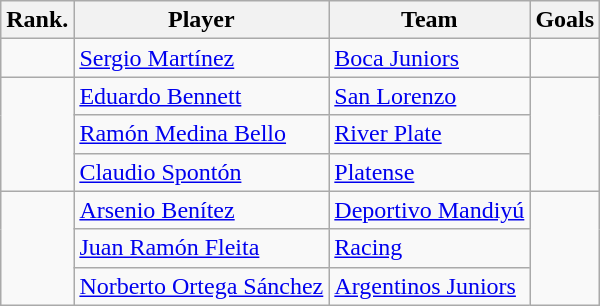<table class="wikitable">
<tr>
<th>Rank.</th>
<th>Player</th>
<th>Team</th>
<th>Goals</th>
</tr>
<tr>
<td></td>
<td> <a href='#'>Sergio Martínez</a></td>
<td><a href='#'>Boca Juniors</a></td>
<td></td>
</tr>
<tr>
<td rowspan=3></td>
<td> <a href='#'>Eduardo Bennett</a></td>
<td><a href='#'>San Lorenzo</a></td>
<td rowspan=3></td>
</tr>
<tr>
<td> <a href='#'>Ramón Medina Bello</a></td>
<td><a href='#'>River Plate</a></td>
</tr>
<tr>
<td> <a href='#'>Claudio Spontón</a></td>
<td><a href='#'>Platense</a></td>
</tr>
<tr>
<td rowspan=3></td>
<td> <a href='#'>Arsenio Benítez</a></td>
<td><a href='#'>Deportivo Mandiyú</a></td>
<td rowspan=3></td>
</tr>
<tr>
<td> <a href='#'>Juan Ramón Fleita</a></td>
<td><a href='#'>Racing</a></td>
</tr>
<tr>
<td> <a href='#'>Norberto Ortega Sánchez</a></td>
<td><a href='#'>Argentinos Juniors</a></td>
</tr>
</table>
